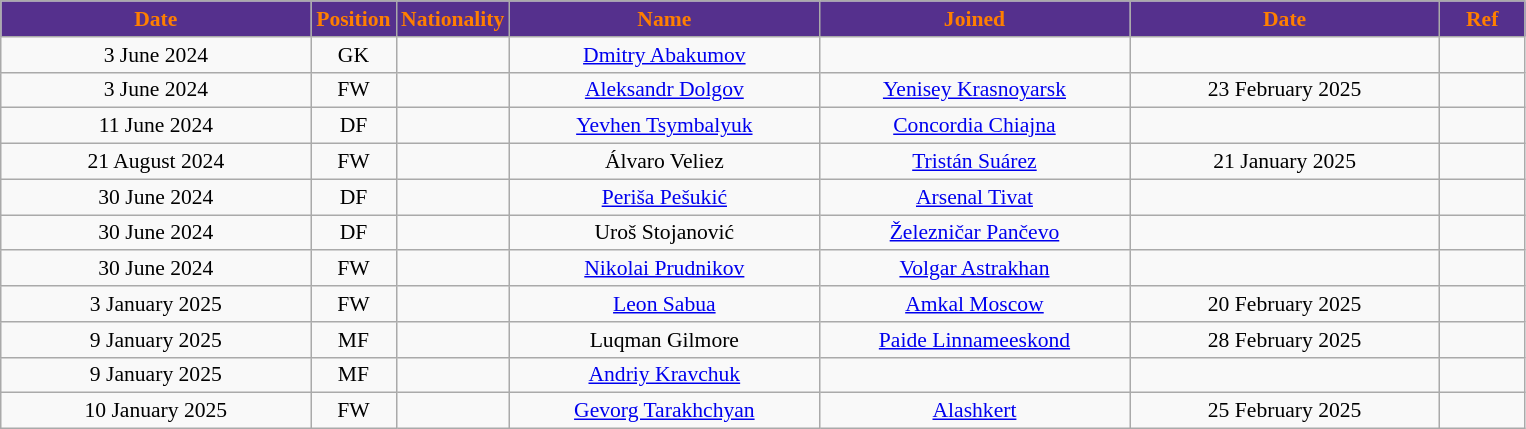<table class="wikitable"  style="text-align:center; font-size:90%; ">
<tr>
<th style="background:#55308D; color:#FF7F00; width:200px;">Date</th>
<th style="background:#55308D; color:#FF7F00; width:50px;">Position</th>
<th style="background:#55308D; color:#FF7F00; width:50px;">Nationality</th>
<th style="background:#55308D; color:#FF7F00; width:200px;">Name</th>
<th style="background:#55308D; color:#FF7F00; width:200px;">Joined</th>
<th style="background:#55308D; color:#FF7F00; width:200px;">Date</th>
<th style="background:#55308D; color:#FF7F00; width:50px;">Ref</th>
</tr>
<tr>
<td>3 June 2024</td>
<td>GK</td>
<td></td>
<td><a href='#'>Dmitry Abakumov</a></td>
<td></td>
<td></td>
<td></td>
</tr>
<tr>
<td>3 June 2024</td>
<td>FW</td>
<td></td>
<td><a href='#'>Aleksandr Dolgov</a></td>
<td><a href='#'>Yenisey Krasnoyarsk</a></td>
<td>23 February 2025</td>
<td></td>
</tr>
<tr>
<td>11 June 2024</td>
<td>DF</td>
<td></td>
<td><a href='#'>Yevhen Tsymbalyuk</a></td>
<td><a href='#'>Concordia Chiajna</a></td>
<td></td>
<td></td>
</tr>
<tr>
<td>21 August 2024</td>
<td>FW</td>
<td></td>
<td>Álvaro Veliez</td>
<td><a href='#'>Tristán Suárez</a></td>
<td>21 January 2025</td>
<td></td>
</tr>
<tr>
<td>30 June 2024</td>
<td>DF</td>
<td></td>
<td><a href='#'>Periša Pešukić</a></td>
<td><a href='#'>Arsenal Tivat</a></td>
<td></td>
<td></td>
</tr>
<tr>
<td>30 June 2024</td>
<td>DF</td>
<td></td>
<td>Uroš Stojanović</td>
<td><a href='#'>Železničar Pančevo</a></td>
<td></td>
<td></td>
</tr>
<tr>
<td>30 June 2024</td>
<td>FW</td>
<td></td>
<td><a href='#'>Nikolai Prudnikov</a></td>
<td><a href='#'>Volgar Astrakhan</a></td>
<td></td>
<td></td>
</tr>
<tr>
<td>3 January 2025</td>
<td>FW</td>
<td></td>
<td><a href='#'>Leon Sabua</a></td>
<td><a href='#'>Amkal Moscow</a></td>
<td>20 February 2025</td>
<td></td>
</tr>
<tr>
<td>9 January 2025</td>
<td>MF</td>
<td></td>
<td>Luqman Gilmore</td>
<td><a href='#'>Paide Linnameeskond</a></td>
<td>28 February 2025</td>
<td></td>
</tr>
<tr>
<td>9 January 2025</td>
<td>MF</td>
<td></td>
<td><a href='#'>Andriy Kravchuk</a></td>
<td></td>
<td></td>
<td></td>
</tr>
<tr>
<td>10 January 2025</td>
<td>FW</td>
<td></td>
<td><a href='#'>Gevorg Tarakhchyan</a></td>
<td><a href='#'>Alashkert</a></td>
<td>25 February 2025</td>
<td></td>
</tr>
</table>
